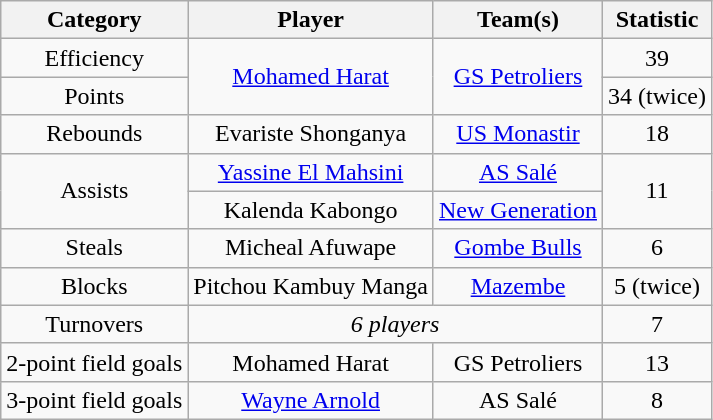<table class="wikitable" style="text-align:center">
<tr>
<th>Category</th>
<th>Player</th>
<th>Team(s)</th>
<th>Statistic</th>
</tr>
<tr>
<td>Efficiency</td>
<td rowspan="2"><a href='#'>Mohamed Harat</a></td>
<td rowspan="2"><a href='#'>GS Petroliers</a></td>
<td>39</td>
</tr>
<tr>
<td>Points</td>
<td>34 (twice)</td>
</tr>
<tr>
<td>Rebounds</td>
<td>Evariste Shonganya</td>
<td><a href='#'>US Monastir</a></td>
<td>18</td>
</tr>
<tr>
<td rowspan="2">Assists</td>
<td><a href='#'>Yassine El Mahsini</a></td>
<td><a href='#'>AS Salé</a></td>
<td rowspan="2">11</td>
</tr>
<tr>
<td>Kalenda Kabongo</td>
<td><a href='#'>New Generation</a></td>
</tr>
<tr>
<td>Steals</td>
<td>Micheal Afuwape</td>
<td><a href='#'>Gombe Bulls</a></td>
<td>6</td>
</tr>
<tr>
<td>Blocks</td>
<td>Pitchou Kambuy Manga</td>
<td><a href='#'>Mazembe</a></td>
<td>5 (twice)</td>
</tr>
<tr>
<td>Turnovers</td>
<td colspan="2"><em>6 players</em></td>
<td>7</td>
</tr>
<tr>
<td>2-point field goals</td>
<td>Mohamed Harat</td>
<td>GS Petroliers</td>
<td>13</td>
</tr>
<tr>
<td>3-point field goals</td>
<td><a href='#'>Wayne Arnold</a></td>
<td>AS Salé</td>
<td>8</td>
</tr>
</table>
